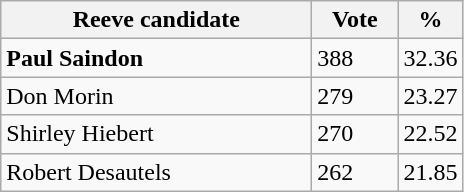<table class="wikitable">
<tr>
<th width="200px">Reeve candidate</th>
<th width="50px">Vote</th>
<th width="30px">%</th>
</tr>
<tr>
<td><strong>Paul Saindon</strong></td>
<td>388</td>
<td>32.36</td>
</tr>
<tr>
<td>Don Morin</td>
<td>279</td>
<td>23.27</td>
</tr>
<tr>
<td>Shirley Hiebert</td>
<td>270</td>
<td>22.52</td>
</tr>
<tr>
<td>Robert Desautels</td>
<td>262</td>
<td>21.85</td>
</tr>
</table>
